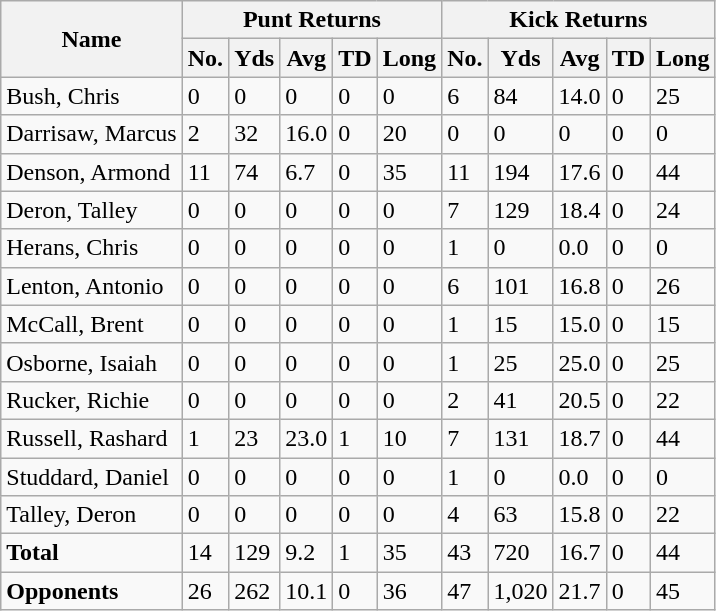<table class="wikitable" style="white-space:nowrap;">
<tr>
<th rowspan="2">Name</th>
<th colspan="5">Punt Returns</th>
<th colspan="5">Kick Returns</th>
</tr>
<tr>
<th>No.</th>
<th>Yds</th>
<th>Avg</th>
<th>TD</th>
<th>Long</th>
<th>No.</th>
<th>Yds</th>
<th>Avg</th>
<th>TD</th>
<th>Long</th>
</tr>
<tr>
<td>Bush, Chris</td>
<td>0</td>
<td>0</td>
<td>0</td>
<td>0</td>
<td>0</td>
<td>6</td>
<td>84</td>
<td>14.0</td>
<td>0</td>
<td>25</td>
</tr>
<tr>
<td>Darrisaw, Marcus</td>
<td>2</td>
<td>32</td>
<td>16.0</td>
<td>0</td>
<td>20</td>
<td>0</td>
<td>0</td>
<td>0</td>
<td>0</td>
<td>0</td>
</tr>
<tr>
<td>Denson, Armond</td>
<td>11</td>
<td>74</td>
<td>6.7</td>
<td>0</td>
<td>35</td>
<td>11</td>
<td>194</td>
<td>17.6</td>
<td>0</td>
<td>44</td>
</tr>
<tr>
<td>Deron, Talley</td>
<td>0</td>
<td>0</td>
<td>0</td>
<td>0</td>
<td>0</td>
<td>7</td>
<td>129</td>
<td>18.4</td>
<td>0</td>
<td>24</td>
</tr>
<tr>
<td>Herans, Chris</td>
<td>0</td>
<td>0</td>
<td>0</td>
<td>0</td>
<td>0</td>
<td>1</td>
<td>0</td>
<td>0.0</td>
<td>0</td>
<td>0</td>
</tr>
<tr>
<td>Lenton, Antonio</td>
<td>0</td>
<td>0</td>
<td>0</td>
<td>0</td>
<td>0</td>
<td>6</td>
<td>101</td>
<td>16.8</td>
<td>0</td>
<td>26</td>
</tr>
<tr>
<td>McCall, Brent</td>
<td>0</td>
<td>0</td>
<td>0</td>
<td>0</td>
<td>0</td>
<td>1</td>
<td>15</td>
<td>15.0</td>
<td>0</td>
<td>15</td>
</tr>
<tr>
<td>Osborne, Isaiah</td>
<td>0</td>
<td>0</td>
<td>0</td>
<td>0</td>
<td>0</td>
<td>1</td>
<td>25</td>
<td>25.0</td>
<td>0</td>
<td>25</td>
</tr>
<tr>
<td>Rucker, Richie</td>
<td>0</td>
<td>0</td>
<td>0</td>
<td>0</td>
<td>0</td>
<td>2</td>
<td>41</td>
<td>20.5</td>
<td>0</td>
<td>22</td>
</tr>
<tr>
<td>Russell, Rashard</td>
<td>1</td>
<td>23</td>
<td>23.0</td>
<td>1</td>
<td>10</td>
<td>7</td>
<td>131</td>
<td>18.7</td>
<td>0</td>
<td>44</td>
</tr>
<tr>
<td>Studdard, Daniel</td>
<td>0</td>
<td>0</td>
<td>0</td>
<td>0</td>
<td>0</td>
<td>1</td>
<td>0</td>
<td>0.0</td>
<td>0</td>
<td>0</td>
</tr>
<tr>
<td>Talley, Deron</td>
<td>0</td>
<td>0</td>
<td>0</td>
<td>0</td>
<td>0</td>
<td>4</td>
<td>63</td>
<td>15.8</td>
<td>0</td>
<td>22</td>
</tr>
<tr>
<td><strong>Total</strong></td>
<td>14</td>
<td>129</td>
<td>9.2</td>
<td>1</td>
<td>35</td>
<td>43</td>
<td>720</td>
<td>16.7</td>
<td>0</td>
<td>44</td>
</tr>
<tr>
<td><strong>Opponents</strong></td>
<td>26</td>
<td>262</td>
<td>10.1</td>
<td>0</td>
<td>36</td>
<td>47</td>
<td>1,020</td>
<td>21.7</td>
<td>0</td>
<td>45</td>
</tr>
</table>
